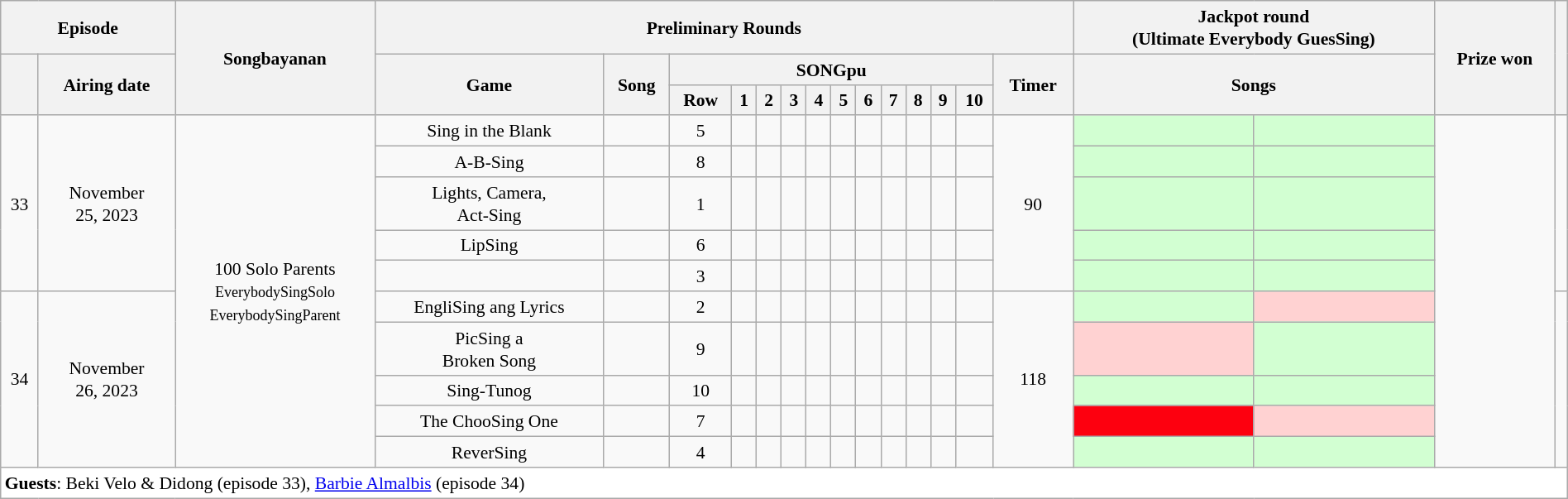<table class="wikitable mw-collapsible mw-collapsed" style="text-align:center; font-size:90%; line-height:18px;" width="100%">
<tr>
<th colspan=2>Episode</th>
<th rowspan=3>Songbayanan</th>
<th colspan=14>Preliminary Rounds</th>
<th colspan=2>Jackpot round<br><strong>(Ultimate Everybody GuesSing)</strong></th>
<th rowspan=3>Prize won</th>
<th rowspan=3></th>
</tr>
<tr>
<th rowspan=2></th>
<th rowspan=2>Airing date</th>
<th rowspan=2>Game</th>
<th rowspan=2>Song</th>
<th colspan=11>SONGpu</th>
<th rowspan=2>Timer</th>
<th colspan=2 rowspan=2>Songs</th>
</tr>
<tr>
<th>Row</th>
<th>1</th>
<th>2</th>
<th>3</th>
<th>4</th>
<th>5</th>
<th>6</th>
<th>7</th>
<th>8</th>
<th>9</th>
<th>10</th>
</tr>
<tr>
<td rowspan=5>33</td>
<td rowspan=5>November<br>25, 2023</td>
<td rowspan=10>100 Solo Parents<br><small>EverybodySingSolo<br>EverybodySingParent</small></td>
<td>Sing in the Blank</td>
<td></td>
<td>5</td>
<td></td>
<td></td>
<td></td>
<td></td>
<td></td>
<td></td>
<td></td>
<td></td>
<td></td>
<td></td>
<td rowspan=5>90<br></td>
<td bgcolor=D2FFD2></td>
<td bgcolor=D2FFD2></td>
<td rowspan=10></td>
<td rowspan=5><br></td>
</tr>
<tr>
<td>A-B-Sing</td>
<td></td>
<td>8</td>
<td></td>
<td></td>
<td></td>
<td></td>
<td></td>
<td></td>
<td></td>
<td></td>
<td></td>
<td></td>
<td bgcolor=D2FFD2></td>
<td bgcolor=D2FFD2></td>
</tr>
<tr>
<td>Lights, Camera,<br>Act-Sing</td>
<td></td>
<td>1</td>
<td></td>
<td></td>
<td></td>
<td></td>
<td></td>
<td></td>
<td></td>
<td></td>
<td></td>
<td></td>
<td bgcolor=D2FFD2></td>
<td bgcolor=D2FFD2></td>
</tr>
<tr>
<td>LipSing</td>
<td></td>
<td>6</td>
<td></td>
<td></td>
<td></td>
<td></td>
<td></td>
<td></td>
<td></td>
<td></td>
<td></td>
<td></td>
<td bgcolor=D2FFD2></td>
<td bgcolor=D2FFD2></td>
</tr>
<tr>
<td></td>
<td></td>
<td>3</td>
<td></td>
<td></td>
<td></td>
<td></td>
<td></td>
<td></td>
<td></td>
<td></td>
<td></td>
<td></td>
<td bgcolor=D2FFD2></td>
<td bgcolor=D2FFD2></td>
</tr>
<tr>
<td rowspan=5>34</td>
<td rowspan=5>November<br>26, 2023</td>
<td>EngliSing ang Lyrics</td>
<td></td>
<td>2</td>
<td></td>
<td></td>
<td></td>
<td></td>
<td></td>
<td></td>
<td></td>
<td></td>
<td></td>
<td></td>
<td rowspan=5>118<br></td>
<td bgcolor=D2FFD2></td>
<td bgcolor=FFD2D2></td>
<td rowspan=5><br></td>
</tr>
<tr>
<td>PicSing a<br>Broken Song</td>
<td></td>
<td>9</td>
<td></td>
<td></td>
<td></td>
<td></td>
<td></td>
<td></td>
<td></td>
<td></td>
<td></td>
<td></td>
<td bgcolor=FFD2D2></td>
<td bgcolor=D2FFD2></td>
</tr>
<tr>
<td>Sing-Tunog</td>
<td></td>
<td>10</td>
<td></td>
<td></td>
<td></td>
<td></td>
<td></td>
<td></td>
<td></td>
<td></td>
<td></td>
<td></td>
<td bgcolor=D2FFD2></td>
<td bgcolor=D2FFD2></td>
</tr>
<tr>
<td>The ChooSing One</td>
<td></td>
<td>7</td>
<td></td>
<td></td>
<td></td>
<td></td>
<td></td>
<td></td>
<td></td>
<td></td>
<td></td>
<td></td>
<td bgcolor="D2FFD2; border:solid 4px #FFD700;"></td>
<td bgcolor=FFD2D2></td>
</tr>
<tr>
<td>ReverSing</td>
<td></td>
<td>4</td>
<td></td>
<td></td>
<td></td>
<td></td>
<td></td>
<td></td>
<td></td>
<td></td>
<td></td>
<td></td>
<td bgcolor=D2FFD2></td>
<td bgcolor=D2FFD2></td>
</tr>
<tr>
<td colspan=21 style="background:white;" align="left"><strong>Guests</strong>: Beki Velo & Didong (episode 33), <a href='#'>Barbie Almalbis</a> (episode 34)</td>
</tr>
</table>
